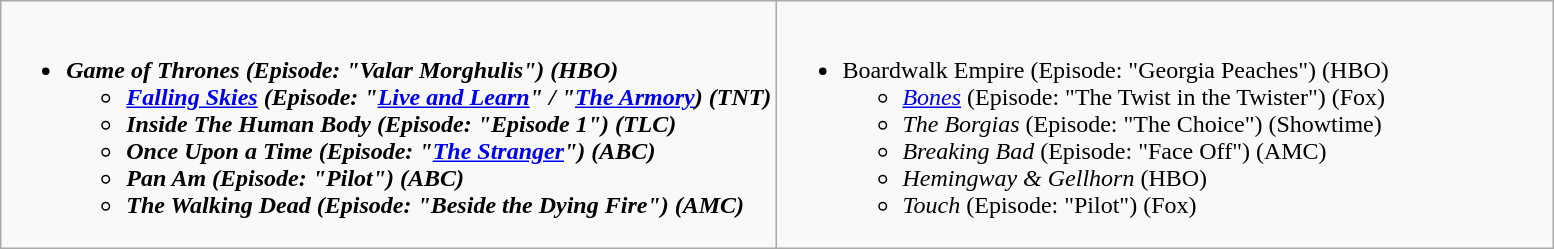<table class="wikitable">
<tr>
<td style="vertical-align:top;" width="50%"><br><ul><li><strong><em>Game of Thrones<em> (Episode: "Valar Morghulis") (HBO)<strong><ul><li></em><a href='#'>Falling Skies</a><em> (Episode: "<a href='#'>Live and Learn</a>" / "<a href='#'>The Armory</a>) (TNT)</li><li></em>Inside The Human Body<em> (Episode: "Episode 1") (TLC)</li><li></em>Once Upon a Time<em> (Episode: "<a href='#'>The Stranger</a>") (ABC)</li><li></em>Pan Am<em> (Episode: "Pilot") (ABC)</li><li></em>The Walking Dead<em> (Episode: "Beside the Dying Fire") (AMC)</li></ul></li></ul></td>
<td style="vertical-align:top;" width="50%"><br><ul><li></em></strong>Boardwalk Empire</em> (Episode: "Georgia Peaches") (HBO)</strong><ul><li><em><a href='#'>Bones</a></em> (Episode: "The Twist in the Twister") (Fox)</li><li><em>The Borgias</em> (Episode: "The Choice") (Showtime)</li><li><em>Breaking Bad</em> (Episode: "Face Off") (AMC)</li><li><em>Hemingway & Gellhorn</em> (HBO)</li><li><em>Touch</em> (Episode: "Pilot") (Fox)</li></ul></li></ul></td>
</tr>
</table>
